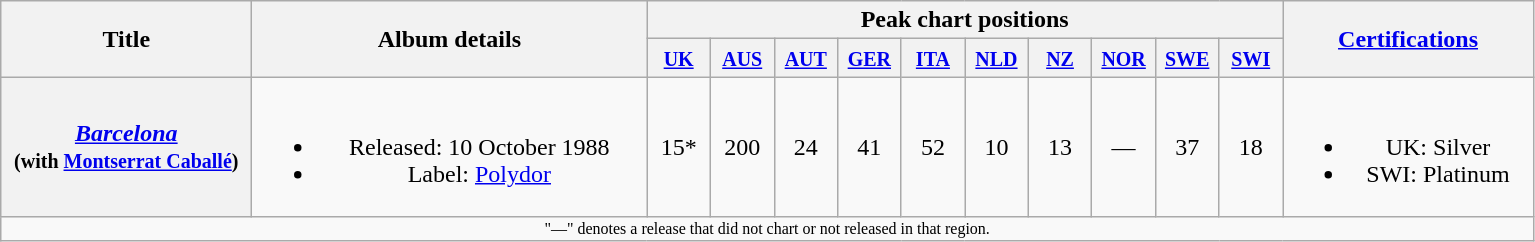<table class="wikitable plainrowheaders" style="text-align:center;" border="1">
<tr>
<th scope="col" rowspan="2" style="width:10em;">Title</th>
<th scope="col" rowspan="2" style="width:16em;">Album details</th>
<th scope="col" colspan="10">Peak chart positions</th>
<th scope="col" rowspan="2" style="width:10em;"><a href='#'>Certifications</a></th>
</tr>
<tr>
<th width="35"><small><a href='#'>UK</a></small><br></th>
<th width="35"><small><a href='#'>AUS</a></small><br></th>
<th width="35"><small><a href='#'>AUT</a></small><br></th>
<th width="35"><small><a href='#'>GER</a></small><br></th>
<th width="35"><small><a href='#'>ITA</a><br></small></th>
<th width="35"><small><a href='#'>NLD</a></small><br></th>
<th width="35"><small><a href='#'>NZ</a></small><br></th>
<th width="35"><small><a href='#'>NOR</a></small><br></th>
<th width="35"><small><a href='#'>SWE</a></small><br></th>
<th width="35"><small><a href='#'>SWI</a></small><br></th>
</tr>
<tr>
<th scope="row"><em><a href='#'>Barcelona</a></em><br><small>(with <a href='#'>Montserrat Caballé</a>)</small></th>
<td><br><ul><li>Released: 10 October 1988</li><li>Label: <a href='#'>Polydor</a></li></ul></td>
<td align="center">15*</td>
<td align="center">200</td>
<td align="center">24</td>
<td align="center">41</td>
<td align="center">52</td>
<td align="center">10</td>
<td align="center">13</td>
<td align="center">—</td>
<td align="center">37</td>
<td align="center">18</td>
<td><br><ul><li>UK: Silver</li><li>SWI: Platinum</li></ul></td>
</tr>
<tr>
<td align="center" colspan="14" style="font-size: 8pt">"—" denotes a release that did not chart or not released in that region.</td>
</tr>
</table>
